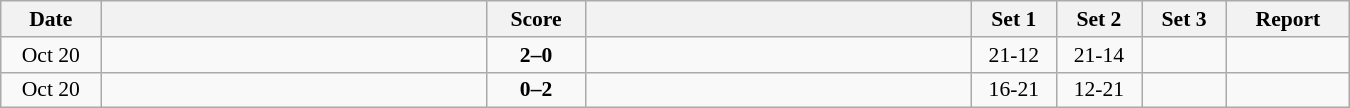<table class="wikitable" style="text-align: center; font-size:90% ">
<tr>
<th width="60">Date</th>
<th align="right" width="250"></th>
<th width="60">Score</th>
<th align="left" width="250"></th>
<th width="50">Set 1</th>
<th width="50">Set 2</th>
<th width="50">Set 3</th>
<th width="75">Report</th>
</tr>
<tr>
<td>Oct 20</td>
<td align=left><strong></strong></td>
<td align=center><strong>2–0</strong></td>
<td align=left></td>
<td>21-12</td>
<td>21-14</td>
<td></td>
<td></td>
</tr>
<tr>
<td>Oct 20</td>
<td align=left></td>
<td align=center><strong>0–2</strong></td>
<td align=left><strong></strong></td>
<td>16-21</td>
<td>12-21</td>
<td></td>
<td></td>
</tr>
</table>
